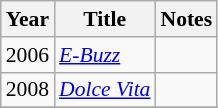<table class="wikitable" style="font-size: 90%;">
<tr>
<th>Year</th>
<th>Title</th>
<th>Notes</th>
</tr>
<tr>
<td>2006</td>
<td><em><a href='#'>E-Buzz</a></em></td>
<td></td>
</tr>
<tr>
<td>2008</td>
<td><em><a href='#'>Dolce Vita</a></em></td>
<td></td>
</tr>
<tr>
</tr>
</table>
